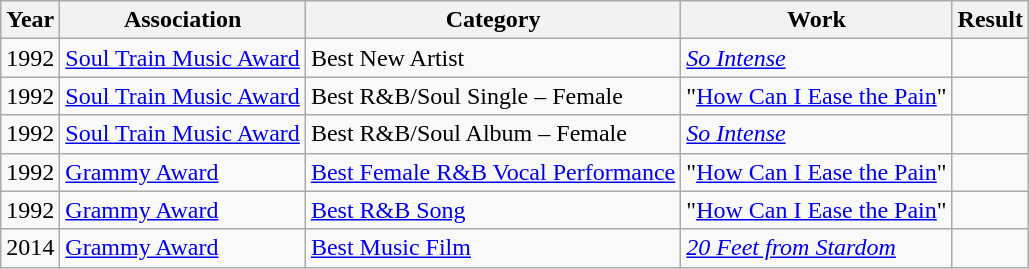<table class="wikitable">
<tr>
<th>Year</th>
<th>Association</th>
<th>Category</th>
<th>Work</th>
<th>Result</th>
</tr>
<tr>
<td>1992</td>
<td><a href='#'>Soul Train Music Award</a></td>
<td>Best New Artist</td>
<td><em><a href='#'>So Intense</a></em></td>
<td></td>
</tr>
<tr>
<td>1992</td>
<td><a href='#'>Soul Train Music Award</a></td>
<td>Best R&B/Soul Single – Female</td>
<td>"<a href='#'>How Can I Ease the Pain</a>"</td>
<td></td>
</tr>
<tr>
<td>1992</td>
<td><a href='#'>Soul Train Music Award</a></td>
<td>Best R&B/Soul Album – Female</td>
<td><em><a href='#'>So Intense</a></em></td>
<td></td>
</tr>
<tr>
<td>1992</td>
<td><a href='#'>Grammy Award</a></td>
<td><a href='#'>Best Female R&B Vocal Performance</a></td>
<td>"<a href='#'>How Can I Ease the Pain</a>"</td>
<td></td>
</tr>
<tr>
<td>1992</td>
<td><a href='#'>Grammy Award</a></td>
<td><a href='#'>Best R&B Song</a></td>
<td>"<a href='#'>How Can I Ease the Pain</a>"</td>
<td></td>
</tr>
<tr>
<td>2014</td>
<td><a href='#'>Grammy Award</a></td>
<td><a href='#'>Best Music Film</a></td>
<td><em><a href='#'>20 Feet from Stardom</a></em></td>
<td></td>
</tr>
</table>
